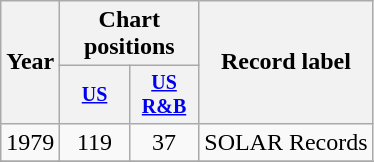<table class="wikitable" style="text-align:center;">
<tr>
<th rowspan="2">Year</th>
<th colspan="2">Chart positions</th>
<th rowspan="2">Record label</th>
</tr>
<tr style="font-size:smaller;">
<th width="40"><a href='#'>US</a></th>
<th width="40"><a href='#'>US<br>R&B</a></th>
</tr>
<tr>
<td rowspan="1">1979</td>
<td>119</td>
<td>37</td>
<td rowspan="1">SOLAR Records</td>
</tr>
<tr>
</tr>
</table>
